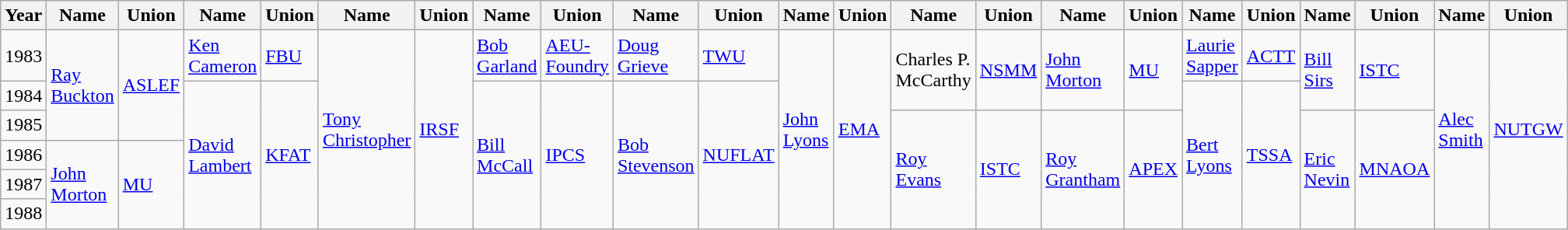<table class="wikitable">
<tr>
<th>Year</th>
<th>Name</th>
<th>Union</th>
<th>Name</th>
<th>Union</th>
<th>Name</th>
<th>Union</th>
<th>Name</th>
<th>Union</th>
<th>Name</th>
<th>Union</th>
<th>Name</th>
<th>Union</th>
<th>Name</th>
<th>Union</th>
<th>Name</th>
<th>Union</th>
<th>Name</th>
<th>Union</th>
<th>Name</th>
<th>Union</th>
<th>Name</th>
<th>Union</th>
</tr>
<tr>
<td>1983</td>
<td rowspan=3><a href='#'>Ray Buckton</a></td>
<td rowspan=3><a href='#'>ASLEF</a></td>
<td><a href='#'>Ken Cameron</a></td>
<td><a href='#'>FBU</a></td>
<td rowspan=6><a href='#'>Tony Christopher</a></td>
<td rowspan=6><a href='#'>IRSF</a></td>
<td><a href='#'>Bob Garland</a></td>
<td><a href='#'>AEU-Foundry</a></td>
<td><a href='#'>Doug Grieve</a></td>
<td><a href='#'>TWU</a></td>
<td rowspan=6><a href='#'>John Lyons</a></td>
<td rowspan=6><a href='#'>EMA</a></td>
<td rowspan=2>Charles P. McCarthy</td>
<td rowspan=2><a href='#'>NSMM</a></td>
<td rowspan=2><a href='#'>John Morton</a></td>
<td rowspan=2><a href='#'>MU</a></td>
<td><a href='#'>Laurie Sapper</a></td>
<td><a href='#'>ACTT</a></td>
<td rowspan=2><a href='#'>Bill Sirs</a></td>
<td rowspan=2><a href='#'>ISTC</a></td>
<td rowspan=6><a href='#'>Alec Smith</a></td>
<td rowspan=6><a href='#'>NUTGW</a></td>
</tr>
<tr>
<td>1984</td>
<td rowspan=5><a href='#'>David Lambert</a></td>
<td rowspan=5><a href='#'>KFAT</a></td>
<td rowspan=5><a href='#'>Bill McCall</a></td>
<td rowspan=5><a href='#'>IPCS</a></td>
<td rowspan=5><a href='#'>Bob Stevenson</a></td>
<td rowspan=5><a href='#'>NUFLAT</a></td>
<td rowspan=5><a href='#'>Bert Lyons</a></td>
<td rowspan=5><a href='#'>TSSA</a></td>
</tr>
<tr>
<td>1985</td>
<td rowspan=4><a href='#'>Roy Evans</a></td>
<td rowspan=4><a href='#'>ISTC</a></td>
<td rowspan=4><a href='#'>Roy Grantham</a></td>
<td rowspan=4><a href='#'>APEX</a></td>
<td rowspan=4><a href='#'>Eric Nevin</a></td>
<td rowspan=4><a href='#'>MNAOA</a></td>
</tr>
<tr>
<td>1986</td>
<td rowspan=3><a href='#'>John Morton</a></td>
<td rowspan=3><a href='#'>MU</a></td>
</tr>
<tr>
<td>1987</td>
</tr>
<tr>
<td>1988</td>
</tr>
</table>
